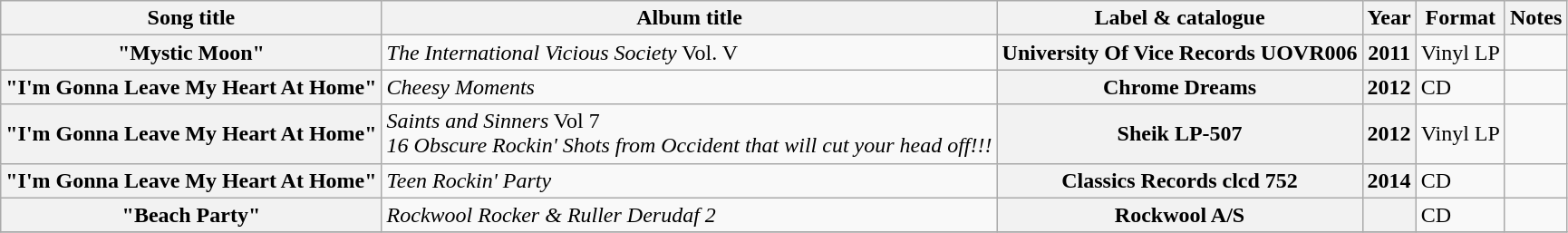<table class="wikitable plainrowheaders sortable">
<tr>
<th scope="col">Song title</th>
<th scope="col">Album title</th>
<th scope="col">Label & catalogue</th>
<th scope="col">Year</th>
<th scope="col">Format</th>
<th scope="col">Notes</th>
</tr>
<tr>
<th scope="row">"Mystic Moon"</th>
<td><em>The International Vicious Society</em> Vol. V</td>
<th>University Of Vice Records UOVR006</th>
<th>2011</th>
<td>Vinyl LP</td>
<td></td>
</tr>
<tr>
<th scope="row">"I'm Gonna Leave My Heart At Home"</th>
<td><em>Cheesy Moments</em></td>
<th>Chrome Dreams</th>
<th>2012</th>
<td>CD</td>
<td></td>
</tr>
<tr>
<th scope="row">"I'm Gonna Leave My Heart At Home"</th>
<td><em>Saints and Sinners</em> Vol 7<br><em>16 Obscure Rockin' Shots from Occident that will cut your head off!!!</em></td>
<th>Sheik LP-507</th>
<th>2012</th>
<td>Vinyl LP</td>
<td></td>
</tr>
<tr>
<th scope="row">"I'm Gonna Leave My Heart At Home"</th>
<td><em>Teen Rockin' Party</em></td>
<th>Classics Records clcd 752</th>
<th>2014</th>
<td>CD</td>
<td></td>
</tr>
<tr>
<th scope="row">"Beach Party"</th>
<td><em>Rockwool Rocker & Ruller Derudaf 2</em></td>
<th>Rockwool A/S</th>
<th></th>
<td>CD</td>
<td></td>
</tr>
<tr>
</tr>
</table>
